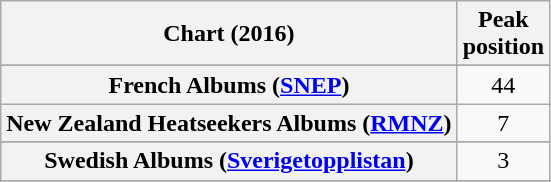<table class="wikitable sortable plainrowheaders" style="text-align:center">
<tr>
<th scope="col">Chart (2016)</th>
<th scope="col">Peak<br> position</th>
</tr>
<tr>
</tr>
<tr>
</tr>
<tr>
<th scope="row">French Albums (<a href='#'>SNEP</a>)</th>
<td>44</td>
</tr>
<tr>
<th scope="row">New Zealand Heatseekers Albums (<a href='#'>RMNZ</a>)</th>
<td>7</td>
</tr>
<tr>
</tr>
<tr>
<th scope="row">Swedish Albums (<a href='#'>Sverigetopplistan</a>)</th>
<td>3</td>
</tr>
<tr>
</tr>
<tr>
</tr>
</table>
